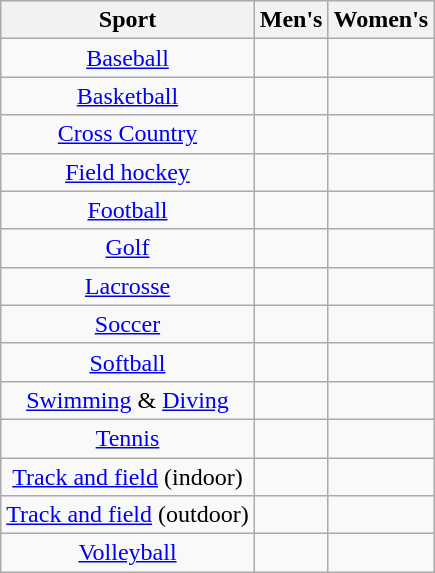<table class="wikitable" style="text-align:center;">
<tr>
<th>Sport</th>
<th>Men's</th>
<th>Women's</th>
</tr>
<tr>
<td><a href='#'>Baseball</a></td>
<td></td>
<td></td>
</tr>
<tr>
<td><a href='#'>Basketball</a></td>
<td></td>
<td></td>
</tr>
<tr>
<td><a href='#'>Cross Country</a></td>
<td></td>
<td></td>
</tr>
<tr>
<td><a href='#'>Field hockey</a></td>
<td></td>
<td></td>
</tr>
<tr>
<td><a href='#'>Football</a></td>
<td></td>
<td></td>
</tr>
<tr>
<td><a href='#'>Golf</a></td>
<td></td>
<td></td>
</tr>
<tr>
<td><a href='#'>Lacrosse</a></td>
<td></td>
<td></td>
</tr>
<tr>
<td><a href='#'>Soccer</a></td>
<td></td>
<td></td>
</tr>
<tr>
<td><a href='#'>Softball</a></td>
<td></td>
<td></td>
</tr>
<tr>
<td><a href='#'>Swimming</a> & <a href='#'>Diving</a></td>
<td></td>
<td></td>
</tr>
<tr>
<td><a href='#'>Tennis</a></td>
<td></td>
<td></td>
</tr>
<tr>
<td><a href='#'>Track and field</a> (indoor)</td>
<td></td>
<td></td>
</tr>
<tr>
<td><a href='#'>Track and field</a> (outdoor)</td>
<td></td>
<td></td>
</tr>
<tr>
<td><a href='#'>Volleyball</a></td>
<td></td>
<td></td>
</tr>
</table>
